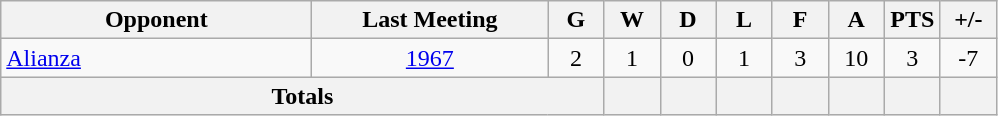<table class="wikitable">
<tr>
<th width="200">Opponent</th>
<th width="150">Last Meeting</th>
<th width="30">G</th>
<th width="30">W</th>
<th width="30">D</th>
<th width="30">L</th>
<th width="30">F</th>
<th width="30">A</th>
<th width="30">PTS</th>
<th width="30">+/-</th>
</tr>
<tr>
<td> <a href='#'>Alianza</a></td>
<td align="center"><a href='#'>1967</a></td>
<td align="center">2</td>
<td align="center">1</td>
<td align="center">0</td>
<td align="center">1</td>
<td align="center">3</td>
<td align="center">10</td>
<td align="center">3</td>
<td align="center">-7</td>
</tr>
<tr>
<th colspan="3">Totals</th>
<th></th>
<th></th>
<th></th>
<th></th>
<th></th>
<th></th>
<th></th>
</tr>
</table>
